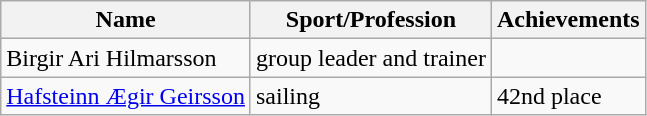<table class="wikitable">
<tr>
<th>Name</th>
<th>Sport/Profession</th>
<th>Achievements</th>
</tr>
<tr>
<td>Birgir Ari Hilmarsson</td>
<td>group leader and trainer</td>
<td> </td>
</tr>
<tr>
<td><a href='#'>Hafsteinn Ægir Geirsson</a></td>
<td>sailing</td>
<td>42nd place</td>
</tr>
</table>
